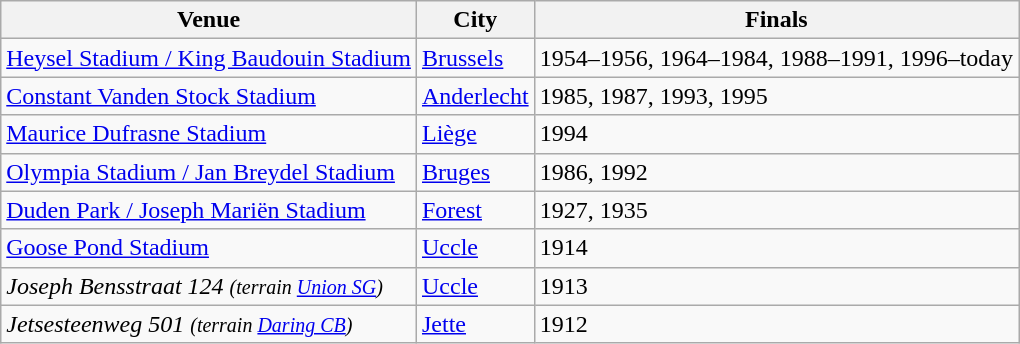<table class="wikitable">
<tr>
<th>Venue</th>
<th>City</th>
<th>Finals</th>
</tr>
<tr>
<td><a href='#'>Heysel Stadium / King Baudouin Stadium</a></td>
<td><a href='#'>Brussels</a></td>
<td>1954–1956, 1964–1984, 1988–1991, 1996–today</td>
</tr>
<tr>
<td><a href='#'>Constant Vanden Stock Stadium</a></td>
<td><a href='#'>Anderlecht</a></td>
<td>1985, 1987, 1993, 1995</td>
</tr>
<tr>
<td><a href='#'>Maurice Dufrasne Stadium</a></td>
<td><a href='#'>Liège</a></td>
<td>1994</td>
</tr>
<tr>
<td><a href='#'>Olympia Stadium / Jan Breydel Stadium</a></td>
<td><a href='#'>Bruges</a></td>
<td>1986, 1992</td>
</tr>
<tr>
<td><a href='#'>Duden Park / Joseph Mariën Stadium</a></td>
<td><a href='#'>Forest</a></td>
<td>1927, 1935</td>
</tr>
<tr>
<td><a href='#'>Goose Pond Stadium</a></td>
<td><a href='#'>Uccle</a></td>
<td>1914</td>
</tr>
<tr>
<td><em>Joseph Bensstraat 124 <small>(terrain <a href='#'>Union SG</a>)</small></em></td>
<td><a href='#'>Uccle</a></td>
<td>1913</td>
</tr>
<tr>
<td><em>Jetsesteenweg 501 <small>(terrain <a href='#'>Daring CB</a>)</small></em></td>
<td><a href='#'>Jette</a></td>
<td>1912</td>
</tr>
</table>
